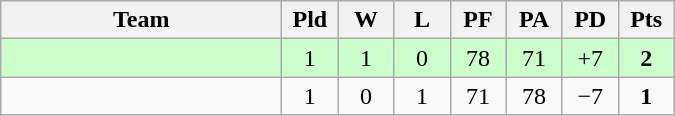<table class=wikitable style="text-align:center">
<tr>
<th width=180>Team</th>
<th width=30>Pld</th>
<th width=30>W</th>
<th width=30>L</th>
<th width=30>PF</th>
<th width=30>PA</th>
<th width=30>PD</th>
<th width=30>Pts</th>
</tr>
<tr align=center bgcolor="#ccffcc">
<td align=left></td>
<td>1</td>
<td>1</td>
<td>0</td>
<td>78</td>
<td>71</td>
<td>+7</td>
<td><strong>2</strong></td>
</tr>
<tr align=center>
<td align=left></td>
<td>1</td>
<td>0</td>
<td>1</td>
<td>71</td>
<td>78</td>
<td>−7</td>
<td><strong>1</strong></td>
</tr>
</table>
